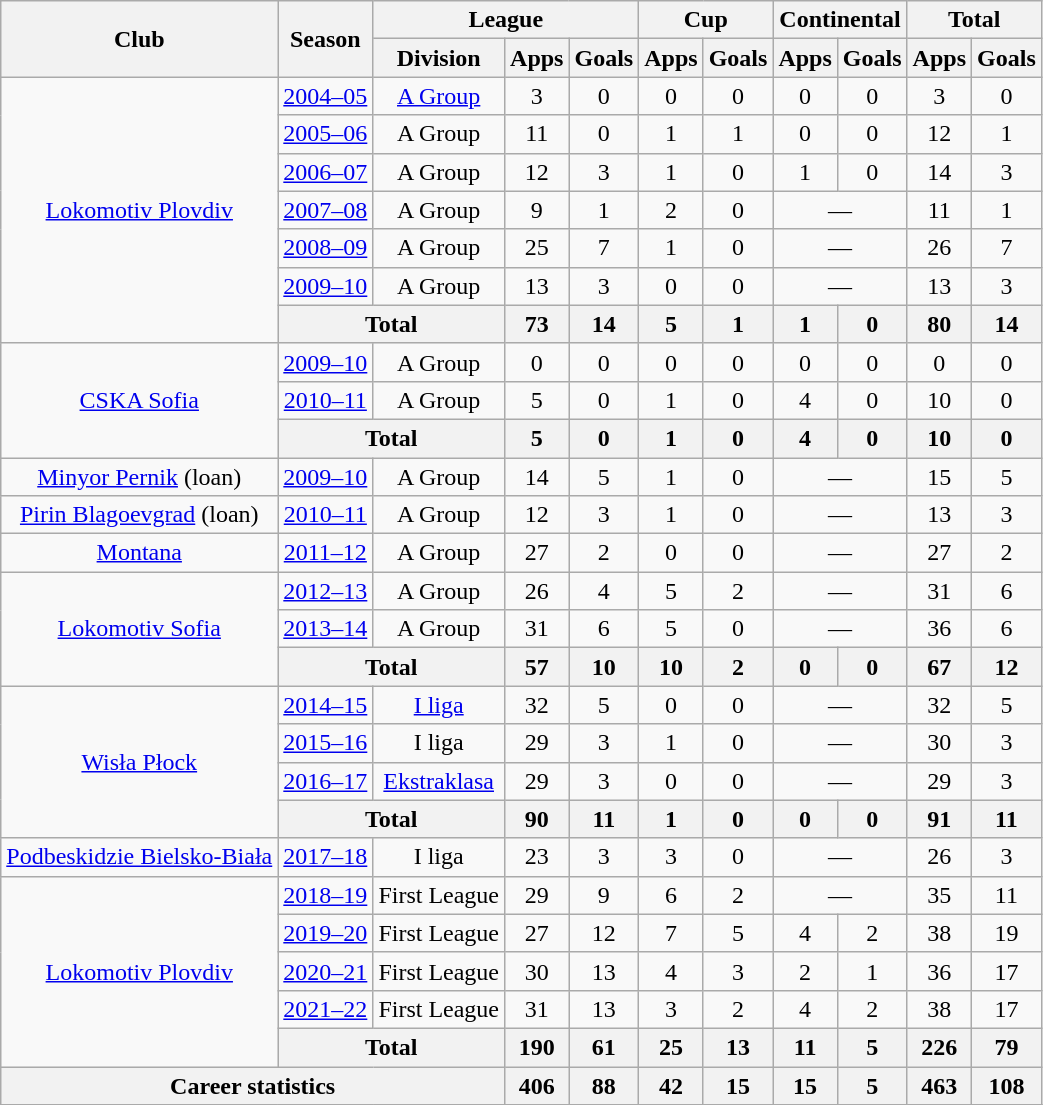<table class="wikitable" style="text-align: center;">
<tr>
<th rowspan=2>Club</th>
<th rowspan=2>Season</th>
<th colspan=3>League</th>
<th colspan=2>Cup</th>
<th colspan=2>Continental</th>
<th colspan=2>Total</th>
</tr>
<tr>
<th>Division</th>
<th>Apps</th>
<th>Goals</th>
<th>Apps</th>
<th>Goals</th>
<th>Apps</th>
<th>Goals</th>
<th>Apps</th>
<th>Goals</th>
</tr>
<tr>
<td rowspan=7><a href='#'>Lokomotiv Plovdiv</a></td>
<td><a href='#'>2004–05</a></td>
<td><a href='#'>A Group</a></td>
<td>3</td>
<td>0</td>
<td>0</td>
<td>0</td>
<td>0</td>
<td>0</td>
<td>3</td>
<td>0</td>
</tr>
<tr>
<td><a href='#'>2005–06</a></td>
<td>A Group</td>
<td>11</td>
<td>0</td>
<td>1</td>
<td>1</td>
<td>0</td>
<td>0</td>
<td>12</td>
<td>1</td>
</tr>
<tr>
<td><a href='#'>2006–07</a></td>
<td>A Group</td>
<td>12</td>
<td>3</td>
<td>1</td>
<td>0</td>
<td>1</td>
<td>0</td>
<td>14</td>
<td>3</td>
</tr>
<tr>
<td><a href='#'>2007–08</a></td>
<td>A Group</td>
<td>9</td>
<td>1</td>
<td>2</td>
<td>0</td>
<td colspan="2">—</td>
<td>11</td>
<td>1</td>
</tr>
<tr>
<td><a href='#'>2008–09</a></td>
<td>A Group</td>
<td>25</td>
<td>7</td>
<td>1</td>
<td>0</td>
<td colspan="2">—</td>
<td>26</td>
<td>7</td>
</tr>
<tr>
<td><a href='#'>2009–10</a></td>
<td>A Group</td>
<td>13</td>
<td>3</td>
<td>0</td>
<td>0</td>
<td colspan="2">—</td>
<td>13</td>
<td>3</td>
</tr>
<tr>
<th colspan=2>Total</th>
<th>73</th>
<th>14</th>
<th>5</th>
<th>1</th>
<th>1</th>
<th>0</th>
<th>80</th>
<th>14</th>
</tr>
<tr>
<td rowspan=3><a href='#'>CSKA Sofia</a></td>
<td><a href='#'>2009–10</a></td>
<td>A Group</td>
<td>0</td>
<td>0</td>
<td>0</td>
<td>0</td>
<td>0</td>
<td>0</td>
<td>0</td>
<td>0</td>
</tr>
<tr>
<td><a href='#'>2010–11</a></td>
<td>A Group</td>
<td>5</td>
<td>0</td>
<td>1</td>
<td>0</td>
<td>4</td>
<td>0</td>
<td>10</td>
<td>0</td>
</tr>
<tr>
<th colspan=2>Total</th>
<th>5</th>
<th>0</th>
<th>1</th>
<th>0</th>
<th>4</th>
<th>0</th>
<th>10</th>
<th>0</th>
</tr>
<tr>
<td rowspan=1><a href='#'>Minyor Pernik</a> (loan)</td>
<td><a href='#'>2009–10</a></td>
<td>A Group</td>
<td>14</td>
<td>5</td>
<td>1</td>
<td>0</td>
<td colspan="2">—</td>
<td>15</td>
<td>5</td>
</tr>
<tr>
<td rowspan=1><a href='#'>Pirin Blagoevgrad</a> (loan)</td>
<td><a href='#'>2010–11</a></td>
<td>A Group</td>
<td>12</td>
<td>3</td>
<td>1</td>
<td>0</td>
<td colspan="2">—</td>
<td>13</td>
<td>3</td>
</tr>
<tr>
<td rowspan=1><a href='#'>Montana</a></td>
<td><a href='#'>2011–12</a></td>
<td>A Group</td>
<td>27</td>
<td>2</td>
<td>0</td>
<td>0</td>
<td colspan="2">—</td>
<td>27</td>
<td>2</td>
</tr>
<tr>
<td rowspan=3><a href='#'>Lokomotiv Sofia</a></td>
<td><a href='#'>2012–13</a></td>
<td>A Group</td>
<td>26</td>
<td>4</td>
<td>5</td>
<td>2</td>
<td colspan="2">—</td>
<td>31</td>
<td>6</td>
</tr>
<tr>
<td><a href='#'>2013–14</a></td>
<td>A Group</td>
<td>31</td>
<td>6</td>
<td>5</td>
<td>0</td>
<td colspan="2">—</td>
<td>36</td>
<td>6</td>
</tr>
<tr>
<th colspan=2>Total</th>
<th>57</th>
<th>10</th>
<th>10</th>
<th>2</th>
<th>0</th>
<th>0</th>
<th>67</th>
<th>12</th>
</tr>
<tr>
<td rowspan=4><a href='#'>Wisła Płock</a></td>
<td><a href='#'>2014–15</a></td>
<td><a href='#'>I liga</a></td>
<td>32</td>
<td>5</td>
<td>0</td>
<td>0</td>
<td colspan="2">—</td>
<td>32</td>
<td>5</td>
</tr>
<tr>
<td><a href='#'>2015–16</a></td>
<td>I liga</td>
<td>29</td>
<td>3</td>
<td>1</td>
<td>0</td>
<td colspan="2">—</td>
<td>30</td>
<td>3</td>
</tr>
<tr>
<td><a href='#'>2016–17</a></td>
<td><a href='#'>Ekstraklasa</a></td>
<td>29</td>
<td>3</td>
<td>0</td>
<td>0</td>
<td colspan="2">—</td>
<td>29</td>
<td>3</td>
</tr>
<tr>
<th colspan=2>Total</th>
<th>90</th>
<th>11</th>
<th>1</th>
<th>0</th>
<th>0</th>
<th>0</th>
<th>91</th>
<th>11</th>
</tr>
<tr>
<td rowspan=1><a href='#'>Podbeskidzie Bielsko-Biała</a></td>
<td><a href='#'>2017–18</a></td>
<td>I liga</td>
<td>23</td>
<td>3</td>
<td>3</td>
<td>0</td>
<td colspan="2">—</td>
<td>26</td>
<td>3</td>
</tr>
<tr>
<td rowspan=5><a href='#'>Lokomotiv Plovdiv</a></td>
<td><a href='#'>2018–19</a></td>
<td>First League</td>
<td>29</td>
<td>9</td>
<td>6</td>
<td>2</td>
<td colspan="2">—</td>
<td>35</td>
<td>11</td>
</tr>
<tr>
<td><a href='#'>2019–20</a></td>
<td>First League</td>
<td>27</td>
<td>12</td>
<td>7</td>
<td>5</td>
<td>4</td>
<td>2</td>
<td>38</td>
<td>19</td>
</tr>
<tr>
<td><a href='#'>2020–21</a></td>
<td>First League</td>
<td>30</td>
<td>13</td>
<td>4</td>
<td>3</td>
<td>2</td>
<td>1</td>
<td>36</td>
<td>17</td>
</tr>
<tr>
<td><a href='#'>2021–22</a></td>
<td>First League</td>
<td>31</td>
<td>13</td>
<td>3</td>
<td>2</td>
<td>4</td>
<td>2</td>
<td>38</td>
<td>17</td>
</tr>
<tr>
<th colspan=2>Total</th>
<th>190</th>
<th>61</th>
<th>25</th>
<th>13</th>
<th>11</th>
<th>5</th>
<th>226</th>
<th>79</th>
</tr>
<tr>
<th colspan="3">Career statistics</th>
<th>406</th>
<th>88</th>
<th>42</th>
<th>15</th>
<th>15</th>
<th>5</th>
<th>463</th>
<th>108</th>
</tr>
<tr>
</tr>
</table>
